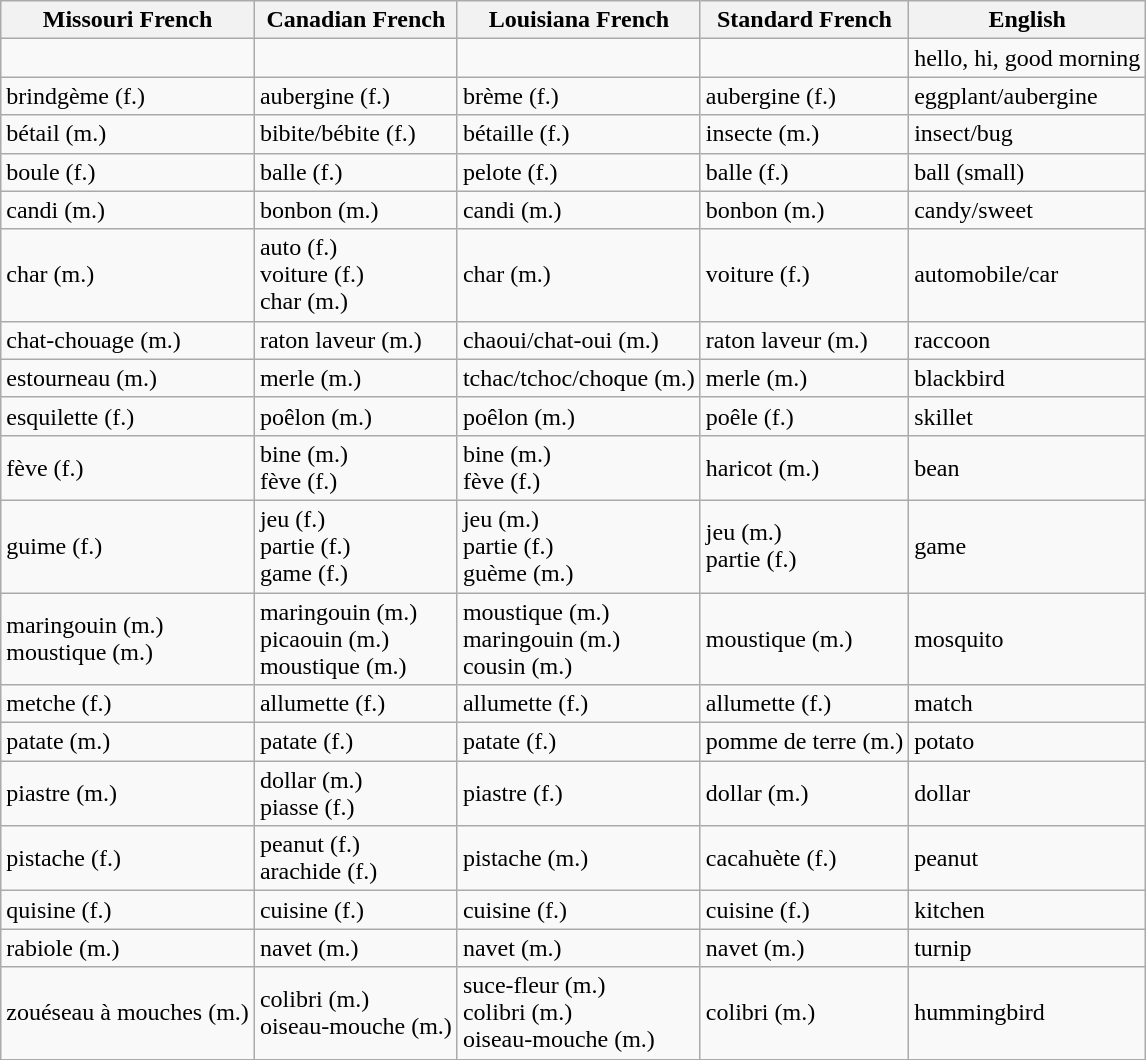<table class="wikitable sortable">
<tr>
<th scope="col">Missouri French</th>
<th scope="col">Canadian French</th>
<th scope="col">Louisiana French</th>
<th scope="col">Standard French</th>
<th scope="col">English</th>
</tr>
<tr>
<td></td>
<td></td>
<td></td>
<td></td>
<td>hello, hi, good morning</td>
</tr>
<tr>
<td>brindgème (f.)</td>
<td>aubergine (f.)</td>
<td>brème (f.)</td>
<td>aubergine (f.)</td>
<td>eggplant/aubergine</td>
</tr>
<tr>
<td>bétail (m.)</td>
<td>bibite/bébite (f.)</td>
<td>bétaille (f.)</td>
<td>insecte (m.)</td>
<td>insect/bug</td>
</tr>
<tr>
<td>boule (f.)</td>
<td>balle (f.)</td>
<td>pelote (f.)</td>
<td>balle (f.)</td>
<td>ball (small)</td>
</tr>
<tr>
<td>candi (m.)</td>
<td>bonbon (m.)</td>
<td>candi (m.)</td>
<td>bonbon (m.)</td>
<td>candy/sweet</td>
</tr>
<tr>
<td>char (m.)</td>
<td>auto (f.)<br>voiture (f.)<br>char (m.)</td>
<td>char (m.)</td>
<td>voiture (f.)</td>
<td>automobile/car</td>
</tr>
<tr>
<td>chat-chouage (m.)</td>
<td>raton laveur (m.)</td>
<td>chaoui/chat-oui (m.)</td>
<td>raton laveur (m.)</td>
<td>raccoon</td>
</tr>
<tr>
<td>estourneau (m.)</td>
<td>merle (m.)</td>
<td>tchac/tchoc/choque (m.)</td>
<td>merle (m.)</td>
<td>blackbird</td>
</tr>
<tr>
<td>esquilette (f.)</td>
<td>poêlon (m.)</td>
<td>poêlon (m.)</td>
<td>poêle (f.)</td>
<td>skillet</td>
</tr>
<tr>
<td>fève (f.)</td>
<td>bine (m.)<br>fève (f.)</td>
<td>bine (m.)<br>fève (f.)</td>
<td>haricot (m.)</td>
<td>bean</td>
</tr>
<tr>
<td>guime (f.)</td>
<td>jeu (f.)<br>partie (f.)<br>game (f.)</td>
<td>jeu (m.)<br>partie (f.)<br>guème (m.)</td>
<td>jeu (m.)<br>partie (f.)</td>
<td>game</td>
</tr>
<tr>
<td>maringouin (m.)<br>moustique (m.)</td>
<td>maringouin (m.)<br>picaouin (m.)<br>moustique (m.)</td>
<td>moustique (m.)<br>maringouin (m.)<br>cousin (m.)</td>
<td>moustique (m.)</td>
<td>mosquito</td>
</tr>
<tr>
<td>metche (f.)</td>
<td>allumette (f.)</td>
<td>allumette (f.)</td>
<td>allumette (f.)</td>
<td>match</td>
</tr>
<tr>
<td>patate (m.)</td>
<td>patate (f.)</td>
<td>patate (f.)</td>
<td>pomme de terre (m.)</td>
<td>potato</td>
</tr>
<tr>
<td>piastre (m.)</td>
<td>dollar (m.)<br>piasse (f.)</td>
<td>piastre (f.)</td>
<td>dollar (m.)</td>
<td>dollar</td>
</tr>
<tr>
<td>pistache (f.)</td>
<td>peanut (f.)<br>arachide (f.)</td>
<td>pistache (m.)</td>
<td>cacahuète (f.)</td>
<td>peanut</td>
</tr>
<tr>
<td>quisine (f.)</td>
<td>cuisine (f.)</td>
<td>cuisine (f.)</td>
<td>cuisine (f.)</td>
<td>kitchen</td>
</tr>
<tr>
<td>rabiole (m.)</td>
<td>navet (m.)</td>
<td>navet (m.)</td>
<td>navet (m.)</td>
<td>turnip</td>
</tr>
<tr>
<td>zouéseau à mouches (m.)</td>
<td>colibri (m.)<br>oiseau-mouche (m.)</td>
<td>suce-fleur (m.)<br>colibri (m.)<br>oiseau-mouche (m.)</td>
<td>colibri (m.)</td>
<td>hummingbird</td>
</tr>
<tr>
</tr>
</table>
